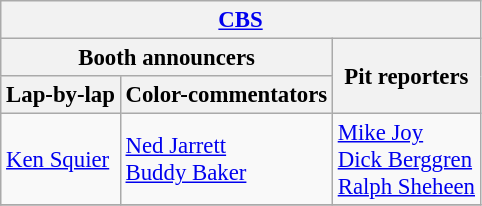<table class="wikitable" style="font-size: 95%">
<tr>
<th colspan=4><a href='#'>CBS</a></th>
</tr>
<tr>
<th colspan=2>Booth announcers</th>
<th rowspan=2>Pit reporters</th>
</tr>
<tr>
<th><strong>Lap-by-lap</strong></th>
<th><strong>Color-commentators</strong></th>
</tr>
<tr>
<td><a href='#'>Ken Squier</a></td>
<td><a href='#'>Ned Jarrett</a> <br> <a href='#'>Buddy Baker</a></td>
<td><a href='#'>Mike Joy</a> <br> <a href='#'>Dick Berggren</a> <br> <a href='#'>Ralph Sheheen</a></td>
</tr>
<tr>
</tr>
</table>
